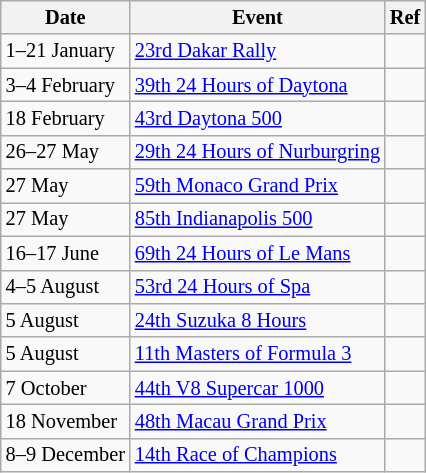<table class="wikitable" style="font-size: 85%">
<tr>
<th>Date</th>
<th>Event</th>
<th>Ref</th>
</tr>
<tr>
<td>1–21 January</td>
<td><a href='#'>23rd Dakar Rally</a></td>
<td></td>
</tr>
<tr>
<td>3–4 February</td>
<td><a href='#'>39th 24 Hours of Daytona</a></td>
<td></td>
</tr>
<tr>
<td>18 February</td>
<td><a href='#'>43rd Daytona 500</a></td>
<td></td>
</tr>
<tr>
<td>26–27 May</td>
<td><a href='#'>29th 24 Hours of Nurburgring</a></td>
<td></td>
</tr>
<tr>
<td>27 May</td>
<td><a href='#'>59th Monaco Grand Prix</a></td>
<td></td>
</tr>
<tr>
<td>27 May</td>
<td><a href='#'>85th Indianapolis 500</a></td>
<td></td>
</tr>
<tr>
<td>16–17 June</td>
<td><a href='#'>69th 24 Hours of Le Mans</a></td>
<td></td>
</tr>
<tr>
<td>4–5 August</td>
<td><a href='#'>53rd 24 Hours of Spa</a></td>
<td></td>
</tr>
<tr>
<td>5 August</td>
<td><a href='#'>24th Suzuka 8 Hours</a></td>
<td></td>
</tr>
<tr>
<td>5 August</td>
<td><a href='#'>11th Masters of Formula 3</a></td>
<td></td>
</tr>
<tr>
<td>7 October</td>
<td><a href='#'>44th V8 Supercar 1000</a></td>
<td></td>
</tr>
<tr>
<td>18 November</td>
<td><a href='#'>48th Macau Grand Prix</a></td>
<td></td>
</tr>
<tr>
<td>8–9 December</td>
<td><a href='#'>14th Race of Champions</a></td>
<td></td>
</tr>
</table>
